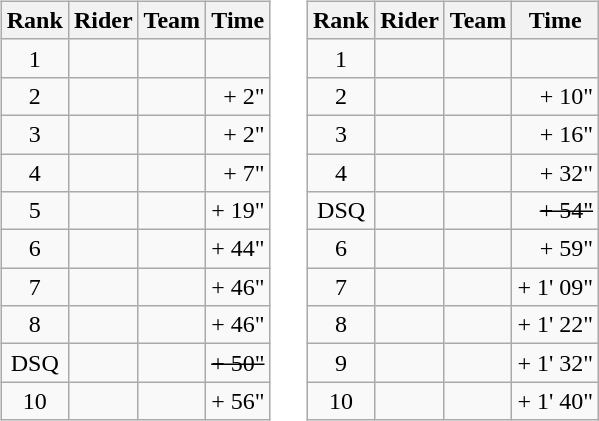<table>
<tr>
<td><br><table class="wikitable">
<tr>
<th scope="col">Rank</th>
<th scope="col">Rider</th>
<th scope="col">Team</th>
<th scope="col">Time</th>
</tr>
<tr>
<td style="text-align:center;">1</td>
<td> </td>
<td></td>
<td style="text-align:right;"></td>
</tr>
<tr>
<td style="text-align:center;">2</td>
<td></td>
<td></td>
<td style="text-align:right;">+ 2"</td>
</tr>
<tr>
<td style="text-align:center;">3</td>
<td> </td>
<td></td>
<td style="text-align:right;">+ 2"</td>
</tr>
<tr>
<td style="text-align:center;">4</td>
<td></td>
<td></td>
<td style="text-align:right;">+ 7"</td>
</tr>
<tr>
<td style="text-align:center;">5</td>
<td></td>
<td></td>
<td style="text-align:right;">+ 19"</td>
</tr>
<tr>
<td style="text-align:center;">6</td>
<td></td>
<td></td>
<td style="text-align:right;">+ 44"</td>
</tr>
<tr>
<td style="text-align:center;">7</td>
<td></td>
<td></td>
<td style="text-align:right;">+ 46"</td>
</tr>
<tr>
<td style="text-align:center;">8</td>
<td></td>
<td></td>
<td style="text-align:right;">+ 46"</td>
</tr>
<tr>
<td style="text-align:center;">DSQ</td>
<td><s></s></td>
<td><s></s></td>
<td style="text-align:right;"><s>+ 50"</s></td>
</tr>
<tr>
<td style="text-align:center;">10</td>
<td></td>
<td></td>
<td style="text-align:right;">+ 56"</td>
</tr>
</table>
</td>
<td></td>
<td><br><table class="wikitable">
<tr>
<th scope="col">Rank</th>
<th scope="col">Rider</th>
<th scope="col">Team</th>
<th scope="col">Time</th>
</tr>
<tr>
<td style="text-align:center;">1</td>
<td>  </td>
<td></td>
<td style="text-align:right;"></td>
</tr>
<tr>
<td style="text-align:center;">2</td>
<td></td>
<td></td>
<td style="text-align:right;">+ 10"</td>
</tr>
<tr>
<td style="text-align:center;">3</td>
<td></td>
<td></td>
<td style="text-align:right;">+ 16"</td>
</tr>
<tr>
<td style="text-align:center;">4</td>
<td> </td>
<td></td>
<td style="text-align:right;">+ 32"</td>
</tr>
<tr>
<td style="text-align:center;">DSQ</td>
<td><s></s></td>
<td><s></s></td>
<td style="text-align:right;"><s>+ 54"</s></td>
</tr>
<tr>
<td style="text-align:center;">6</td>
<td></td>
<td></td>
<td style="text-align:right;">+ 59"</td>
</tr>
<tr>
<td style="text-align:center;">7</td>
<td></td>
<td></td>
<td style="text-align:right;">+ 1' 09"</td>
</tr>
<tr>
<td style="text-align:center;">8</td>
<td></td>
<td></td>
<td style="text-align:right;">+ 1' 22"</td>
</tr>
<tr>
<td style="text-align:center;">9</td>
<td>  </td>
<td></td>
<td style="text-align:right;">+ 1' 32"</td>
</tr>
<tr>
<td style="text-align:center;">10</td>
<td> </td>
<td></td>
<td style="text-align:right;">+ 1' 40"</td>
</tr>
</table>
</td>
</tr>
</table>
